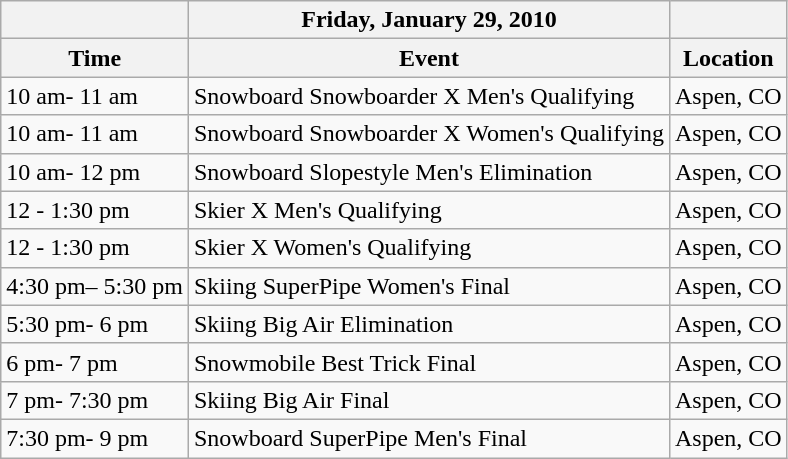<table class="wikitable">
<tr>
<th></th>
<th>Friday, January 29, 2010</th>
<th></th>
</tr>
<tr>
<th>Time</th>
<th>Event</th>
<th>Location</th>
</tr>
<tr>
<td>10 am- 11 am</td>
<td>Snowboard Snowboarder X Men's Qualifying</td>
<td>Aspen, CO</td>
</tr>
<tr>
<td>10 am- 11 am</td>
<td>Snowboard Snowboarder X Women's Qualifying</td>
<td>Aspen, CO</td>
</tr>
<tr>
<td>10 am- 12 pm</td>
<td>Snowboard Slopestyle Men's Elimination</td>
<td>Aspen, CO</td>
</tr>
<tr>
<td>12 - 1:30 pm</td>
<td>Skier X Men's Qualifying</td>
<td>Aspen, CO</td>
</tr>
<tr>
<td>12 - 1:30 pm</td>
<td>Skier X Women's Qualifying</td>
<td>Aspen, CO</td>
</tr>
<tr>
<td>4:30 pm– 5:30 pm</td>
<td>Skiing SuperPipe Women's Final</td>
<td>Aspen, CO</td>
</tr>
<tr>
<td>5:30 pm- 6 pm</td>
<td>Skiing Big Air Elimination</td>
<td>Aspen, CO</td>
</tr>
<tr>
<td>6 pm- 7 pm</td>
<td>Snowmobile Best Trick Final</td>
<td>Aspen, CO</td>
</tr>
<tr>
<td>7 pm- 7:30 pm</td>
<td>Skiing Big Air Final</td>
<td>Aspen, CO</td>
</tr>
<tr>
<td>7:30 pm- 9 pm</td>
<td>Snowboard SuperPipe Men's Final</td>
<td>Aspen, CO</td>
</tr>
</table>
